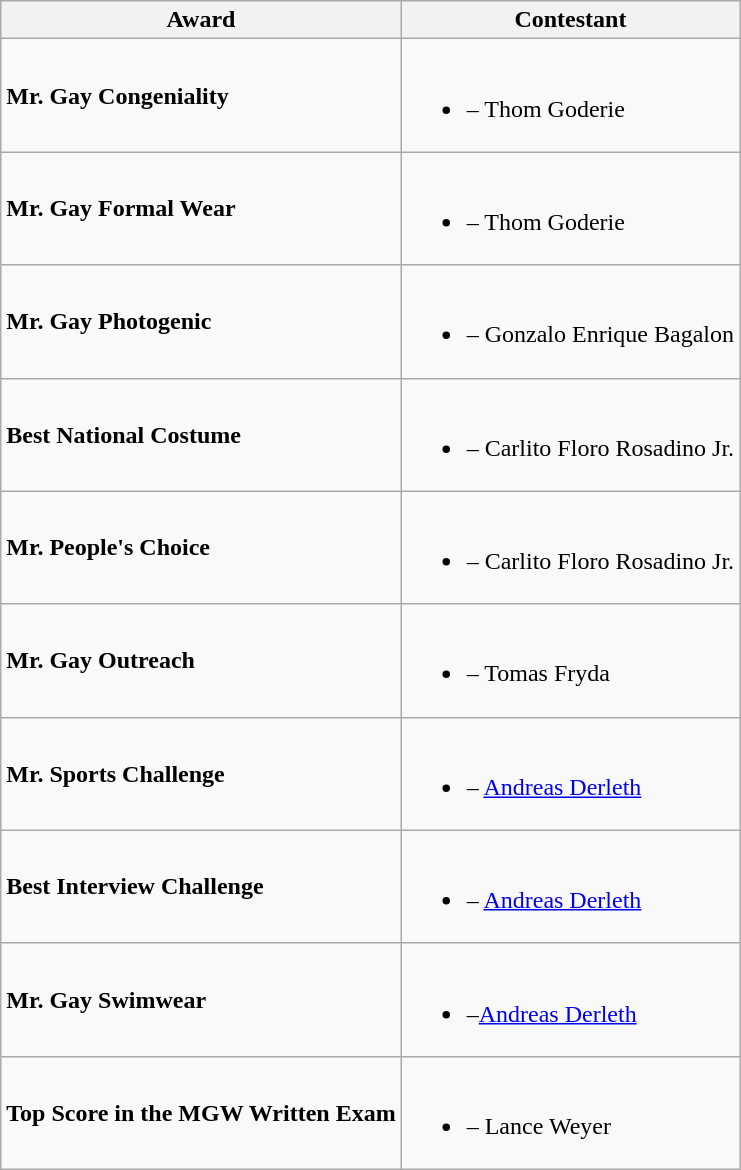<table class="wikitable" border="1">
<tr>
<th>Award</th>
<th>Contestant</th>
</tr>
<tr>
<td><strong>Mr. Gay Congeniality</strong></td>
<td><br><ul><li><strong></strong> – Thom Goderie</li></ul></td>
</tr>
<tr>
<td><strong>Mr. Gay Formal Wear</strong></td>
<td><br><ul><li><strong></strong> – Thom Goderie</li></ul></td>
</tr>
<tr>
<td><strong>Mr. Gay Photogenic</strong></td>
<td><br><ul><li><strong></strong> – Gonzalo Enrique Bagalon</li></ul></td>
</tr>
<tr>
<td><strong>Best National Costume</strong></td>
<td><br><ul><li><strong></strong> –  Carlito Floro Rosadino Jr.</li></ul></td>
</tr>
<tr>
<td><strong>Mr. People's Choice</strong></td>
<td><br><ul><li><strong></strong> – Carlito Floro Rosadino Jr.</li></ul></td>
</tr>
<tr>
<td><strong>Mr. Gay Outreach</strong></td>
<td><br><ul><li><strong></strong> – Tomas Fryda</li></ul></td>
</tr>
<tr>
<td><strong>Mr. Sports Challenge</strong></td>
<td><br><ul><li><strong></strong> – <a href='#'>Andreas Derleth</a></li></ul></td>
</tr>
<tr>
<td><strong>Best Interview Challenge</strong></td>
<td><br><ul><li><strong></strong> – <a href='#'>Andreas Derleth</a></li></ul></td>
</tr>
<tr>
<td><strong>Mr. Gay Swimwear</strong></td>
<td><br><ul><li><strong></strong> –<a href='#'>Andreas Derleth</a></li></ul></td>
</tr>
<tr>
<td><strong>Top Score in the MGW Written Exam</strong></td>
<td><br><ul><li><strong></strong> – Lance Weyer</li></ul></td>
</tr>
</table>
